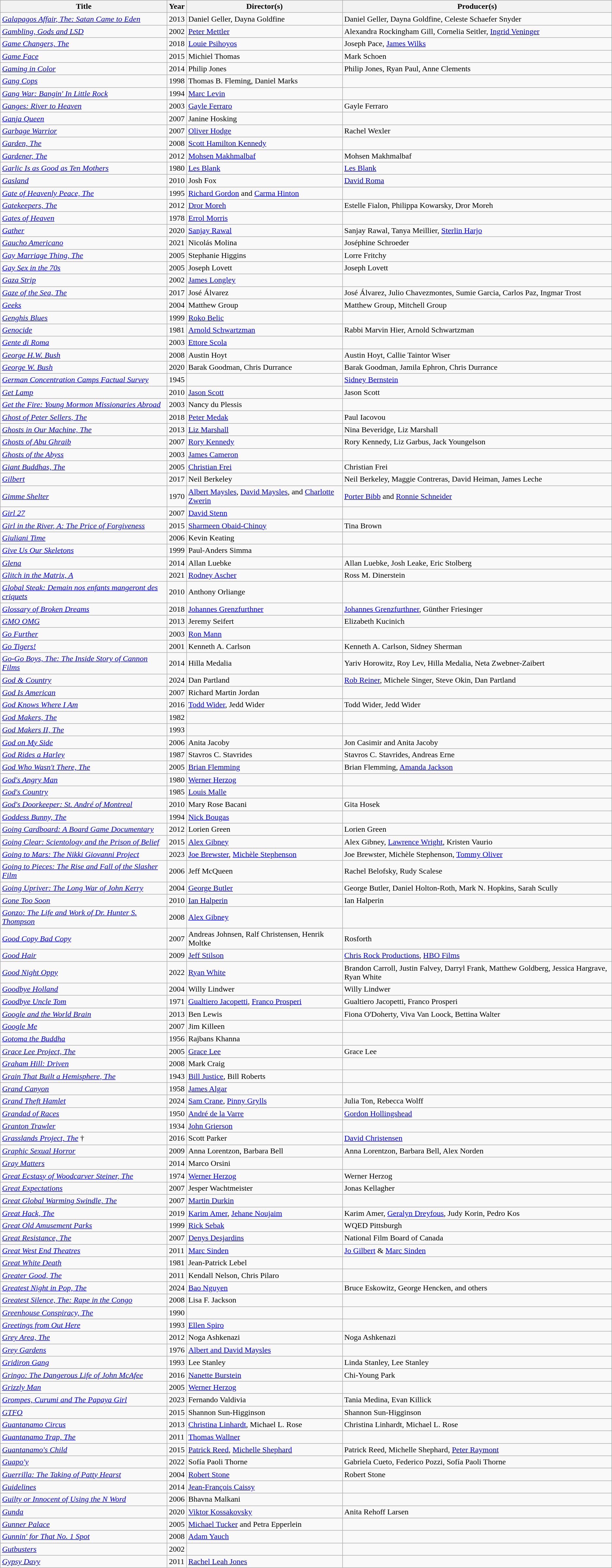<table class="wikitable sortable">
<tr>
<th>Title</th>
<th>Year</th>
<th>Director(s)</th>
<th>Producer(s)</th>
</tr>
<tr>
<td><em><a href='#'>Galapagos Affair, The: Satan Came to Eden</a></em></td>
<td>2013</td>
<td>Daniel Geller, Dayna Goldfine</td>
<td>Daniel Geller, Dayna Goldfine, Celeste Schaefer Snyder</td>
</tr>
<tr>
<td><em><a href='#'>Gambling, Gods and LSD</a></em></td>
<td>2002</td>
<td><a href='#'>Peter Mettler</a></td>
<td>Alexandra Rockingham Gill, Cornelia Seitler, <a href='#'>Ingrid Veninger</a></td>
</tr>
<tr>
<td><em><a href='#'>Game Changers, The</a></em></td>
<td>2018</td>
<td><a href='#'>Louie Psihoyos</a></td>
<td>Joseph Pace, <a href='#'>James Wilks</a></td>
</tr>
<tr>
<td><em><a href='#'>Game Face</a></em></td>
<td>2015</td>
<td>Michiel Thomas</td>
<td>Mark Schoen</td>
</tr>
<tr>
<td><em><a href='#'>Gaming in Color</a></em></td>
<td>2014</td>
<td>Philip Jones</td>
<td>Philip Jones, Ryan Paul, Anne Clements</td>
</tr>
<tr>
<td><em><a href='#'>Gang Cops</a></em></td>
<td>1998</td>
<td>Thomas B. Fleming, Daniel Marks</td>
<td></td>
</tr>
<tr>
<td><em><a href='#'>Gang War: Bangin' In Little Rock</a></em></td>
<td>1994</td>
<td><a href='#'>Marc Levin</a></td>
<td></td>
</tr>
<tr>
<td><em><a href='#'>Ganges: River to Heaven</a></em></td>
<td>2003</td>
<td><a href='#'>Gayle Ferraro</a></td>
<td>Gayle Ferraro</td>
</tr>
<tr>
<td><em><a href='#'>Ganja Queen</a></em></td>
<td>2007</td>
<td>Janine Hosking</td>
<td></td>
</tr>
<tr>
<td><em><a href='#'>Garbage Warrior</a></em></td>
<td>2007</td>
<td><a href='#'>Oliver Hodge</a></td>
<td>Rachel Wexler</td>
</tr>
<tr>
<td><em><a href='#'>Garden, The</a></em></td>
<td>2008</td>
<td><a href='#'>Scott Hamilton Kennedy</a></td>
<td></td>
</tr>
<tr>
<td><em><a href='#'>Gardener, The</a></em></td>
<td>2012</td>
<td><a href='#'>Mohsen Makhmalbaf</a></td>
<td>Mohsen Makhmalbaf</td>
</tr>
<tr>
<td><em><a href='#'>Garlic Is as Good as Ten Mothers</a></em></td>
<td>1980</td>
<td><a href='#'>Les Blank</a></td>
<td><a href='#'>Les Blank</a></td>
</tr>
<tr>
<td><em><a href='#'>Gasland</a></em></td>
<td>2010</td>
<td>Josh Fox</td>
<td><a href='#'>David Roma</a></td>
</tr>
<tr>
<td><em><a href='#'>Gate of Heavenly Peace, The</a></em></td>
<td>1995</td>
<td><a href='#'>Richard Gordon</a> and <a href='#'>Carma Hinton</a></td>
<td></td>
</tr>
<tr>
<td><em><a href='#'>Gatekeepers, The</a></em></td>
<td>2012</td>
<td><a href='#'>Dror Moreh</a></td>
<td>Estelle Fialon, Philippa Kowarsky, Dror Moreh</td>
</tr>
<tr>
<td><em><a href='#'>Gates of Heaven</a></em></td>
<td>1978</td>
<td><a href='#'>Errol Morris</a></td>
<td></td>
</tr>
<tr>
<td><em><a href='#'>Gather</a></em></td>
<td>2020</td>
<td><a href='#'>Sanjay Rawal</a></td>
<td>Sanjay Rawal, Tanya Meillier, <a href='#'>Sterlin Harjo</a></td>
</tr>
<tr>
<td><em><a href='#'>Gaucho Americano</a></em></td>
<td>2021</td>
<td>Nicolás Molina</td>
<td>Joséphine Schroeder</td>
</tr>
<tr>
<td><em><a href='#'>Gay Marriage Thing, The</a></em></td>
<td>2005</td>
<td>Stephanie Higgins</td>
<td>Lorre Fritchy</td>
</tr>
<tr>
<td><em><a href='#'>Gay Sex in the 70s</a></em></td>
<td>2005</td>
<td>Joseph Lovett</td>
<td>Joseph Lovett</td>
</tr>
<tr>
<td><em><a href='#'>Gaza Strip</a></em></td>
<td>2002</td>
<td><a href='#'>James Longley</a></td>
<td></td>
</tr>
<tr>
<td><em><a href='#'>Gaze of the Sea, The</a></em></td>
<td>2017</td>
<td>José Álvarez</td>
<td>José Álvarez, Julio Chavezmontes, Sumie Garcia, Carlos Paz, Ingmar Trost</td>
</tr>
<tr>
<td><em><a href='#'>Geeks</a></em></td>
<td>2004</td>
<td>Matthew Group</td>
<td>Matthew Group, Mitchell Group</td>
</tr>
<tr>
<td><em><a href='#'>Genghis Blues</a></em></td>
<td>1999</td>
<td><a href='#'>Roko Belic</a></td>
<td></td>
</tr>
<tr>
<td><em><a href='#'>Genocide</a></em></td>
<td>1981</td>
<td><a href='#'>Arnold Schwartzman</a></td>
<td>Rabbi Marvin Hier, Arnold Schwartzman</td>
</tr>
<tr>
<td><em><a href='#'>Gente di Roma</a></em></td>
<td>2003</td>
<td><a href='#'>Ettore Scola</a></td>
<td></td>
</tr>
<tr>
<td><em><a href='#'>George H.W. Bush</a></em></td>
<td>2008</td>
<td>Austin Hoyt</td>
<td>Austin Hoyt, Callie Taintor Wiser</td>
</tr>
<tr>
<td><em><a href='#'>George W. Bush</a></em></td>
<td>2020</td>
<td>Barak Goodman, Chris Durrance</td>
<td>Barak Goodman, Jamila Ephron, Chris Durrance</td>
</tr>
<tr>
<td><em><a href='#'>German Concentration Camps Factual Survey</a></em></td>
<td>1945</td>
<td></td>
<td><a href='#'>Sidney Bernstein</a></td>
</tr>
<tr>
<td><em><a href='#'>Get Lamp</a></em></td>
<td>2010</td>
<td><a href='#'>Jason Scott</a></td>
<td>Jason Scott</td>
</tr>
<tr>
<td><em><a href='#'>Get the Fire: Young Mormon Missionaries Abroad</a></em></td>
<td>2003</td>
<td>Nancy du Plessis</td>
<td></td>
</tr>
<tr>
<td><em><a href='#'>Ghost of Peter Sellers, The</a></em></td>
<td>2018</td>
<td><a href='#'>Peter Medak</a></td>
<td>Paul Iacovou</td>
</tr>
<tr>
<td><em><a href='#'>Ghosts in Our Machine, The</a></em></td>
<td>2013</td>
<td><a href='#'>Liz Marshall</a></td>
<td>Nina Beveridge, Liz Marshall</td>
</tr>
<tr>
<td><em><a href='#'>Ghosts of Abu Ghraib</a></em></td>
<td>2007</td>
<td><a href='#'>Rory Kennedy</a></td>
<td>Rory Kennedy, Liz Garbus, Jack Youngelson</td>
</tr>
<tr>
<td><em><a href='#'>Ghosts of the Abyss</a></em></td>
<td>2003</td>
<td><a href='#'>James Cameron</a></td>
<td></td>
</tr>
<tr>
<td><em><a href='#'>Giant Buddhas, The</a></em></td>
<td>2005</td>
<td><a href='#'>Christian Frei</a></td>
<td>Christian Frei</td>
</tr>
<tr>
<td><em><a href='#'>Gilbert</a></em></td>
<td>2017</td>
<td>Neil Berkeley</td>
<td>Neil Berkeley, Maggie Contreras, David Heiman, James Leche</td>
</tr>
<tr>
<td><em><a href='#'>Gimme Shelter</a></em></td>
<td>1970</td>
<td><a href='#'>Albert Maysles</a>, <a href='#'>David Maysles</a>, and <a href='#'>Charlotte Zwerin</a></td>
<td><a href='#'>Porter Bibb</a> and <a href='#'>Ronnie Schneider</a></td>
</tr>
<tr>
<td><em><a href='#'>Girl 27</a></em></td>
<td>2007</td>
<td><a href='#'>David Stenn</a></td>
<td></td>
</tr>
<tr>
<td><em><a href='#'>Girl in the River, A: The Price of Forgiveness</a></em></td>
<td>2015</td>
<td><a href='#'>Sharmeen Obaid-Chinoy</a></td>
<td>Tina Brown</td>
</tr>
<tr>
<td><em><a href='#'>Giuliani Time</a></em></td>
<td>2006</td>
<td>Kevin Keating</td>
<td></td>
</tr>
<tr>
<td><em><a href='#'>Give Us Our Skeletons</a></em></td>
<td>1999</td>
<td>Paul-Anders Simma</td>
<td></td>
</tr>
<tr>
<td><em><a href='#'>Glena</a></em></td>
<td>2014</td>
<td>Allan Luebke</td>
<td>Allan Luebke, Josh Leake, Eric Stolberg</td>
</tr>
<tr>
<td><em><a href='#'>Glitch in the Matrix, A</a></em></td>
<td>2021</td>
<td><a href='#'>Rodney Ascher</a></td>
<td>Ross M. Dinerstein</td>
</tr>
<tr>
<td><em><a href='#'>Global Steak: Demain nos enfants mangeront des criquets</a></em></td>
<td>2010</td>
<td>Anthony Orliange</td>
<td></td>
</tr>
<tr>
<td><em><a href='#'>Glossary of Broken Dreams</a></em></td>
<td>2018</td>
<td><a href='#'>Johannes Grenzfurthner</a></td>
<td><a href='#'>Johannes Grenzfurthner</a>, Günther Friesinger</td>
</tr>
<tr>
<td><em><a href='#'>GMO OMG</a></em></td>
<td>2013</td>
<td>Jeremy Seifert</td>
<td>Elizabeth Kucinich</td>
</tr>
<tr>
<td><em><a href='#'>Go Further</a></em></td>
<td>2003</td>
<td><a href='#'>Ron Mann</a></td>
<td></td>
</tr>
<tr>
<td><em><a href='#'>Go Tigers!</a></em></td>
<td>2001</td>
<td>Kenneth A. Carlson</td>
<td>Kenneth A. Carlson, Sidney Sherman</td>
</tr>
<tr>
<td><em><a href='#'>Go-Go Boys, The: The Inside Story of Cannon Films</a></em></td>
<td>2014</td>
<td>Hilla Medalia</td>
<td>Yariv Horowitz, Roy Lev, Hilla Medalia, Neta Zwebner-Zaibert</td>
</tr>
<tr>
<td><em><a href='#'>God & Country</a></em></td>
<td>2024</td>
<td>Dan Partland</td>
<td><a href='#'>Rob Reiner</a>, Michele Singer, Steve Okin, Dan Partland</td>
</tr>
<tr>
<td><em><a href='#'>God Is American</a></em></td>
<td>2007</td>
<td>Richard Martin Jordan</td>
<td></td>
</tr>
<tr>
<td><em><a href='#'>God Knows Where I Am</a></em></td>
<td>2016</td>
<td><a href='#'>Todd Wider</a>, Jedd Wider</td>
<td>Todd Wider, Jedd Wider</td>
</tr>
<tr>
<td><em><a href='#'>God Makers, The</a></em></td>
<td>1982</td>
<td></td>
<td></td>
</tr>
<tr>
<td><em><a href='#'>God Makers II, The</a></em></td>
<td>1993</td>
<td></td>
<td></td>
</tr>
<tr>
<td><em><a href='#'>God on My Side</a></em></td>
<td>2006</td>
<td>Anita Jacoby</td>
<td>Jon Casimir and Anita Jacoby</td>
</tr>
<tr>
<td><em><a href='#'>God Rides a Harley</a></em></td>
<td>1987</td>
<td>Stavros C. Stavrides</td>
<td>Stavros C. Stavrides, Andreas Erne</td>
</tr>
<tr>
<td><em><a href='#'>God Who Wasn't There, The</a></em></td>
<td>2005</td>
<td><a href='#'>Brian Flemming</a></td>
<td>Brian Flemming, <a href='#'>Amanda Jackson</a></td>
</tr>
<tr>
<td><em><a href='#'>God's Angry Man</a></em></td>
<td>1980</td>
<td><a href='#'>Werner Herzog</a></td>
<td></td>
</tr>
<tr>
<td><em><a href='#'>God's Country</a></em></td>
<td>1985</td>
<td><a href='#'>Louis Malle</a></td>
<td></td>
</tr>
<tr>
<td><em><a href='#'>God's Doorkeeper: St. André of Montreal</a></em></td>
<td>2010</td>
<td>Mary Rose Bacani</td>
<td>Gita Hosek</td>
</tr>
<tr>
<td><em><a href='#'>Goddess Bunny, The</a></em></td>
<td>1994</td>
<td><a href='#'>Nick Bougas</a></td>
<td></td>
</tr>
<tr>
<td><em><a href='#'>Going Cardboard: A Board Game Documentary</a></em></td>
<td>2012</td>
<td>Lorien Green</td>
<td>Lorien Green</td>
</tr>
<tr>
<td><em><a href='#'>Going Clear: Scientology and the Prison of Belief</a></em></td>
<td>2015</td>
<td><a href='#'>Alex Gibney</a></td>
<td>Alex Gibney, <a href='#'>Lawrence Wright</a>, Kristen Vaurio</td>
</tr>
<tr>
<td><em><a href='#'>Going to Mars: The Nikki Giovanni Project</a></em></td>
<td>2023</td>
<td><a href='#'>Joe Brewster</a>, <a href='#'>Michèle Stephenson</a></td>
<td>Joe Brewster, Michèle Stephenson, <a href='#'>Tommy Oliver</a></td>
</tr>
<tr>
<td><em><a href='#'>Going to Pieces: The Rise and Fall of the Slasher Film</a></em></td>
<td>2006</td>
<td>Jeff McQueen</td>
<td>Rachel Belofsky, Rudy Scalese</td>
</tr>
<tr>
<td><em><a href='#'>Going Upriver: The Long War of John Kerry</a></em></td>
<td>2004</td>
<td><a href='#'>George Butler</a></td>
<td>George Butler, Daniel Holton-Roth, Mark N. Hopkins, Sarah Scully</td>
</tr>
<tr>
<td><em><a href='#'>Gone Too Soon</a></em></td>
<td>2010</td>
<td><a href='#'>Ian Halperin</a></td>
<td>Ian Halperin</td>
</tr>
<tr>
<td><em><a href='#'>Gonzo: The Life and Work of Dr. Hunter S. Thompson</a></em></td>
<td>2008</td>
<td><a href='#'>Alex Gibney</a></td>
<td></td>
</tr>
<tr>
<td><em><a href='#'>Good Copy Bad Copy</a></em></td>
<td>2007</td>
<td>Andreas Johnsen, Ralf Christensen, Henrik Moltke</td>
<td>Rosforth</td>
</tr>
<tr>
<td><em><a href='#'>Good Hair</a></em></td>
<td>2009</td>
<td><a href='#'>Jeff Stilson</a></td>
<td><a href='#'>Chris Rock Productions</a>, <a href='#'>HBO Films</a></td>
</tr>
<tr>
<td><em><a href='#'>Good Night Oppy</a></em></td>
<td>2022</td>
<td><a href='#'>Ryan White</a></td>
<td>Brandon Carroll, Justin Falvey, Darryl Frank, Matthew Goldberg, Jessica Hargrave, Ryan White</td>
</tr>
<tr>
<td><em><a href='#'>Goodbye Holland</a></em></td>
<td>2004</td>
<td>Willy Lindwer</td>
<td>Willy Lindwer</td>
</tr>
<tr>
<td><em><a href='#'>Goodbye Uncle Tom</a></em></td>
<td>1971</td>
<td><a href='#'>Gualtiero Jacopetti</a>, <a href='#'>Franco Prosperi</a></td>
<td>Gualtiero Jacopetti, Franco Prosperi</td>
</tr>
<tr>
<td><em><a href='#'>Google and the World Brain</a></em></td>
<td>2013</td>
<td>Ben Lewis</td>
<td>Fiona O'Doherty, Viva Van Loock, Bettina Walter</td>
</tr>
<tr>
<td><em><a href='#'>Google Me</a></em></td>
<td>2007</td>
<td>Jim Killeen</td>
<td></td>
</tr>
<tr>
<td><em><a href='#'>Gotoma the Buddha</a></em></td>
<td>1956</td>
<td>Rajbans Khanna</td>
<td></td>
</tr>
<tr>
<td><em><a href='#'>Grace Lee Project, The</a></em></td>
<td>2005</td>
<td><a href='#'>Grace Lee</a></td>
<td>Grace Lee</td>
</tr>
<tr>
<td><em><a href='#'>Graham Hill: Driven</a></em></td>
<td>2008</td>
<td>Mark Craig</td>
<td></td>
</tr>
<tr>
<td><em><a href='#'>Grain That Built a Hemisphere, The</a></em></td>
<td>1943</td>
<td><a href='#'>Bill Justice</a>, Bill Roberts</td>
<td></td>
</tr>
<tr>
<td><em><a href='#'>Grand Canyon</a></em></td>
<td>1958</td>
<td><a href='#'>James Algar</a></td>
<td></td>
</tr>
<tr>
<td><em><a href='#'>Grand Theft Hamlet</a></em></td>
<td>2024</td>
<td><a href='#'>Sam Crane</a>, <a href='#'>Pinny Grylls</a></td>
<td>Julia Ton, Rebecca Wolff</td>
</tr>
<tr>
<td><em><a href='#'>Grandad of Races</a></em></td>
<td>1950</td>
<td><a href='#'>André de la Varre</a></td>
<td><a href='#'>Gordon Hollingshead</a></td>
</tr>
<tr>
<td><em><a href='#'>Granton Trawler</a></em></td>
<td>1934</td>
<td><a href='#'>John Grierson</a></td>
<td></td>
</tr>
<tr>
<td><em><a href='#'>Grasslands Project, The</a></em> †</td>
<td>2016</td>
<td>Scott Parker</td>
<td><a href='#'>David Christensen</a></td>
</tr>
<tr>
<td><em><a href='#'>Graphic Sexual Horror</a></em></td>
<td>2009</td>
<td>Anna Lorentzon, Barbara Bell</td>
<td>Anna Lorentzon, Barbara Bell, Alex Norden</td>
</tr>
<tr>
<td><em><a href='#'>Gray Matters</a></em></td>
<td>2014</td>
<td>Marco Orsini</td>
<td></td>
</tr>
<tr>
<td><em><a href='#'>Great Ecstasy of Woodcarver Steiner, The</a></em></td>
<td>1974</td>
<td><a href='#'>Werner Herzog</a></td>
<td>Werner Herzog</td>
</tr>
<tr>
<td><em><a href='#'>Great Expectations</a></em></td>
<td>2007</td>
<td>Jesper Wachtmeister</td>
<td>Jonas Kellagher</td>
</tr>
<tr>
<td><em><a href='#'>Great Global Warming Swindle, The</a></em></td>
<td>2007</td>
<td><a href='#'>Martin Durkin</a></td>
<td></td>
</tr>
<tr>
<td><em><a href='#'>Great Hack, The</a></em></td>
<td>2019</td>
<td><a href='#'>Karim Amer</a>, <a href='#'>Jehane Noujaim</a></td>
<td>Karim Amer, <a href='#'>Geralyn Dreyfous</a>, Judy Korin, Pedro Kos</td>
</tr>
<tr>
<td><em><a href='#'>Great Old Amusement Parks</a></em></td>
<td>1999</td>
<td><a href='#'>Rick Sebak</a></td>
<td>WQED Pittsburgh</td>
</tr>
<tr>
<td><em><a href='#'>Great Resistance, The</a></em></td>
<td>2007</td>
<td><a href='#'>Denys Desjardins</a></td>
<td>National Film Board of Canada</td>
</tr>
<tr>
<td><em><a href='#'>Great West End Theatres</a></em></td>
<td>2011</td>
<td><a href='#'>Marc Sinden</a></td>
<td><a href='#'>Jo Gilbert</a> & <a href='#'>Marc Sinden</a></td>
</tr>
<tr>
<td><em><a href='#'>Great White Death</a></em></td>
<td>1981</td>
<td>Jean-Patrick Lebel</td>
<td></td>
</tr>
<tr>
<td><em><a href='#'>Greater Good, The</a></em></td>
<td>2011</td>
<td>Kendall Nelson, Chris Pilaro</td>
<td></td>
</tr>
<tr>
<td><em><a href='#'>Greatest Night in Pop, The</a></em></td>
<td>2024</td>
<td><a href='#'>Bao Nguyen</a></td>
<td>Bruce Eskowitz, George Hencken, and others</td>
</tr>
<tr>
<td><em><a href='#'>Greatest Silence, The: Rape in the Congo</a></em></td>
<td>2008</td>
<td>Lisa F. Jackson</td>
<td></td>
</tr>
<tr>
<td><em><a href='#'>Greenhouse Conspiracy, The</a></em></td>
<td>1990</td>
<td></td>
<td></td>
</tr>
<tr>
<td><em><a href='#'>Greetings from Out Here</a></em></td>
<td>1993</td>
<td><a href='#'>Ellen Spiro</a></td>
<td></td>
</tr>
<tr>
<td><em><a href='#'>Grey Area, The</a></em></td>
<td>2012</td>
<td>Noga Ashkenazi</td>
<td>Noga Ashkenazi</td>
</tr>
<tr>
<td><em><a href='#'>Grey Gardens</a></em></td>
<td>1976</td>
<td><a href='#'>Albert and David Maysles</a></td>
<td></td>
</tr>
<tr>
<td><em><a href='#'>Gridiron Gang</a></em></td>
<td>1993</td>
<td>Lee Stanley</td>
<td>Linda Stanley, Lee Stanley</td>
</tr>
<tr>
<td><em><a href='#'>Gringo: The Dangerous Life of John McAfee</a></em></td>
<td>2016</td>
<td><a href='#'>Nanette Burstein</a></td>
<td>Chi-Young Park</td>
</tr>
<tr>
<td><em><a href='#'>Grizzly Man</a></em></td>
<td>2005</td>
<td><a href='#'>Werner Herzog</a></td>
<td></td>
</tr>
<tr>
<td><em><a href='#'>Grompes, Curumi and The Papaya Girl</a></em></td>
<td>2023</td>
<td>Fernando Valdivia</td>
<td>Tania Medina, Evan Killick</td>
</tr>
<tr>
<td><em><a href='#'>GTFO</a></em></td>
<td>2015</td>
<td>Shannon Sun-Higginson</td>
<td>Shannon Sun-Higginson</td>
</tr>
<tr>
<td><em><a href='#'>Guantanamo Circus</a></em></td>
<td>2013</td>
<td><a href='#'>Christina Linhardt</a>, Michael L. Rose</td>
<td>Christina Linhardt, Michael L. Rose</td>
</tr>
<tr>
<td><em><a href='#'>Guantanamo Trap, The</a></em></td>
<td>2011</td>
<td><a href='#'>Thomas Wallner</a></td>
<td></td>
</tr>
<tr>
<td><em><a href='#'>Guantanamo's Child</a></em></td>
<td>2015</td>
<td><a href='#'>Patrick Reed</a>, <a href='#'>Michelle Shephard</a></td>
<td>Patrick Reed, Michelle Shephard, <a href='#'>Peter Raymont</a></td>
</tr>
<tr>
<td><em><a href='#'>Guapo'y</a></em></td>
<td>2022</td>
<td>Sofía Paoli Thorne</td>
<td>Gabriela Cueto, Federico Pozzi, Sofía Paoli Thorne</td>
</tr>
<tr>
<td><em><a href='#'>Guerrilla: The Taking of Patty Hearst</a></em></td>
<td>2004</td>
<td><a href='#'>Robert Stone</a></td>
<td>Robert Stone</td>
</tr>
<tr>
<td><em><a href='#'>Guidelines</a></em></td>
<td>2014</td>
<td><a href='#'>Jean-François Caissy</a></td>
<td></td>
</tr>
<tr>
<td><em><a href='#'>Guilty or Innocent of Using the N Word</a></em></td>
<td>2006</td>
<td>Bhavna Malkani</td>
<td></td>
</tr>
<tr>
<td><em><a href='#'>Gunda</a></em></td>
<td>2020</td>
<td><a href='#'>Viktor Kossakovsky</a></td>
<td>Anita Rehoff Larsen</td>
</tr>
<tr>
<td><em><a href='#'>Gunner Palace</a></em></td>
<td>2005</td>
<td><a href='#'>Michael Tucker</a> and Petra Epperlein</td>
<td></td>
</tr>
<tr>
<td><em><a href='#'>Gunnin' for That No. 1 Spot</a></em></td>
<td>2008</td>
<td><a href='#'>Adam Yauch</a></td>
<td></td>
</tr>
<tr>
<td><em><a href='#'>Gutbusters</a></em></td>
<td>2002</td>
<td></td>
<td></td>
</tr>
<tr>
<td><em><a href='#'>Gypsy Davy</a></em></td>
<td>2011</td>
<td><a href='#'>Rachel Leah Jones</a></td>
<td></td>
</tr>
</table>
